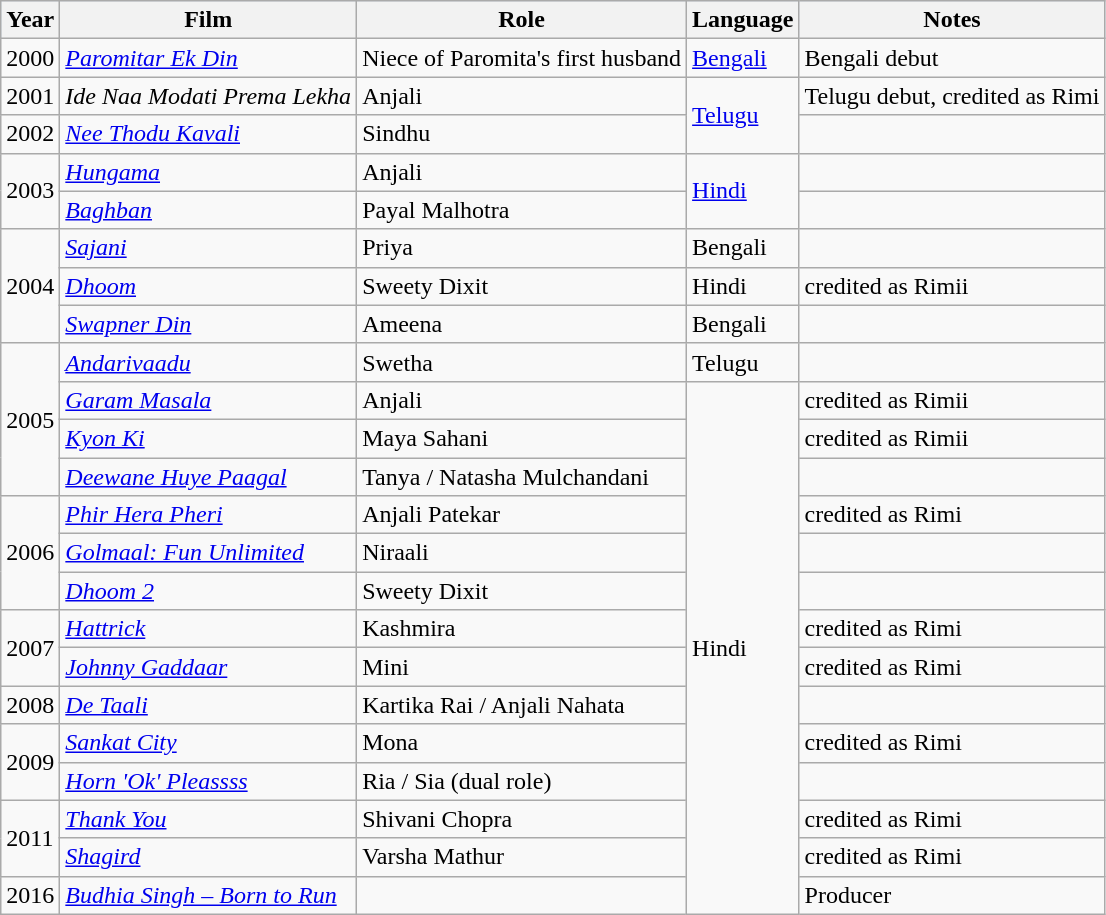<table class="wikitable sortable plainrowheaders">
<tr style="background:#d1e4fd;">
<th>Year</th>
<th>Film</th>
<th>Role</th>
<th>Language</th>
<th>Notes</th>
</tr>
<tr>
<td>2000</td>
<td><em><a href='#'>Paromitar Ek Din</a></em></td>
<td>Niece of Paromita's first husband</td>
<td><a href='#'>Bengali</a></td>
<td>Bengali debut</td>
</tr>
<tr>
<td>2001</td>
<td><em>Ide Naa Modati Prema Lekha</em></td>
<td>Anjali</td>
<td rowspan="2"><a href='#'>Telugu</a></td>
<td>Telugu debut, credited as Rimi</td>
</tr>
<tr>
<td>2002</td>
<td><em><a href='#'>Nee Thodu Kavali</a></em></td>
<td>Sindhu</td>
<td></td>
</tr>
<tr>
<td rowspan="2">2003</td>
<td><em><a href='#'>Hungama</a></em></td>
<td>Anjali</td>
<td rowspan=2><a href='#'>Hindi</a></td>
<td></td>
</tr>
<tr>
<td><em><a href='#'>Baghban</a></em></td>
<td>Payal Malhotra</td>
<td></td>
</tr>
<tr>
<td rowspan="3">2004</td>
<td><em><a href='#'>Sajani</a></em></td>
<td>Priya</td>
<td>Bengali</td>
<td></td>
</tr>
<tr>
<td><em><a href='#'>Dhoom</a></em></td>
<td>Sweety Dixit</td>
<td>Hindi</td>
<td>credited as Rimii</td>
</tr>
<tr>
<td><em><a href='#'>Swapner Din</a></em></td>
<td>Ameena</td>
<td>Bengali</td>
<td></td>
</tr>
<tr>
<td rowspan="4">2005</td>
<td><em><a href='#'>Andarivaadu</a></em></td>
<td>Swetha</td>
<td>Telugu</td>
<td></td>
</tr>
<tr>
<td><em><a href='#'>Garam Masala</a></em></td>
<td>Anjali</td>
<td rowspan="14">Hindi</td>
<td>credited as Rimii</td>
</tr>
<tr>
<td><em><a href='#'>Kyon Ki</a></em></td>
<td>Maya Sahani</td>
<td>credited as Rimii</td>
</tr>
<tr>
<td><em><a href='#'>Deewane Huye Paagal</a></em></td>
<td>Tanya / Natasha Mulchandani</td>
<td></td>
</tr>
<tr>
<td rowspan="3">2006</td>
<td><em><a href='#'>Phir Hera Pheri</a></em></td>
<td>Anjali Patekar</td>
<td>credited as Rimi</td>
</tr>
<tr>
<td><em><a href='#'>Golmaal: Fun Unlimited</a></em></td>
<td>Niraali</td>
<td></td>
</tr>
<tr>
<td><em><a href='#'>Dhoom 2</a></em></td>
<td>Sweety Dixit</td>
<td></td>
</tr>
<tr>
<td rowspan="2">2007</td>
<td><em><a href='#'>Hattrick</a></em></td>
<td>Kashmira</td>
<td>credited as Rimi</td>
</tr>
<tr>
<td><em><a href='#'>Johnny Gaddaar</a></em></td>
<td>Mini</td>
<td>credited as Rimi</td>
</tr>
<tr>
<td>2008</td>
<td><em><a href='#'>De Taali</a></em></td>
<td>Kartika Rai / Anjali Nahata</td>
<td></td>
</tr>
<tr>
<td rowspan="2">2009</td>
<td><em><a href='#'>Sankat City</a></em></td>
<td>Mona</td>
<td>credited as Rimi</td>
</tr>
<tr>
<td><em><a href='#'>Horn 'Ok' Pleassss</a></em></td>
<td>Ria / Sia (dual role)</td>
<td></td>
</tr>
<tr>
<td rowspan="2">2011</td>
<td><em><a href='#'>Thank You</a></em></td>
<td>Shivani Chopra</td>
<td>credited as Rimi</td>
</tr>
<tr>
<td><em><a href='#'>Shagird</a></em></td>
<td>Varsha Mathur</td>
<td>credited as Rimi</td>
</tr>
<tr>
<td>2016</td>
<td><em><a href='#'>Budhia Singh – Born to Run</a></em></td>
<td></td>
<td>Producer</td>
</tr>
</table>
